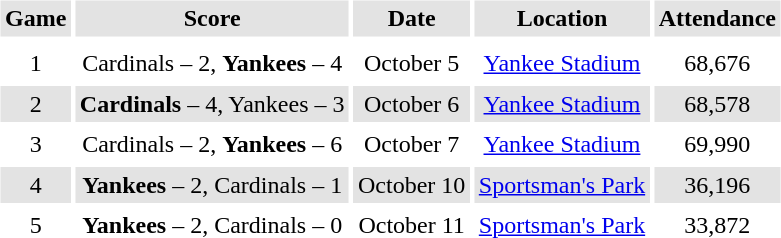<table border="0" cellspacing="3" cellpadding="3">
<tr style="background: #e3e3e3;">
<th>Game</th>
<th>Score</th>
<th>Date</th>
<th>Location</th>
<th>Attendance</th>
</tr>
<tr style="background: #e3e3e3;">
</tr>
<tr style="text-align:center;">
<td>1</td>
<td>Cardinals – 2, <strong>Yankees</strong> – 4</td>
<td>October 5</td>
<td><a href='#'>Yankee Stadium</a></td>
<td>68,676</td>
</tr>
<tr style="background: #e3e3e3;text-align:center;">
<td>2</td>
<td><strong>Cardinals</strong> – 4, Yankees – 3</td>
<td>October 6</td>
<td><a href='#'>Yankee Stadium</a></td>
<td>68,578</td>
</tr>
<tr style="text-align:center;">
<td>3</td>
<td>Cardinals – 2, <strong>Yankees</strong> – 6</td>
<td>October 7</td>
<td><a href='#'>Yankee Stadium</a></td>
<td>69,990</td>
</tr>
<tr style="background: #e3e3e3;text-align:center;">
<td>4</td>
<td><strong>Yankees</strong> – 2, Cardinals – 1</td>
<td>October 10</td>
<td><a href='#'>Sportsman's Park</a></td>
<td>36,196</td>
</tr>
<tr style="text-align:center;">
<td>5</td>
<td><strong>Yankees</strong> – 2, Cardinals – 0</td>
<td>October 11</td>
<td><a href='#'>Sportsman's Park</a></td>
<td>33,872</td>
</tr>
<tr style="background: #e3e3e3;text-align:center;">
</tr>
</table>
